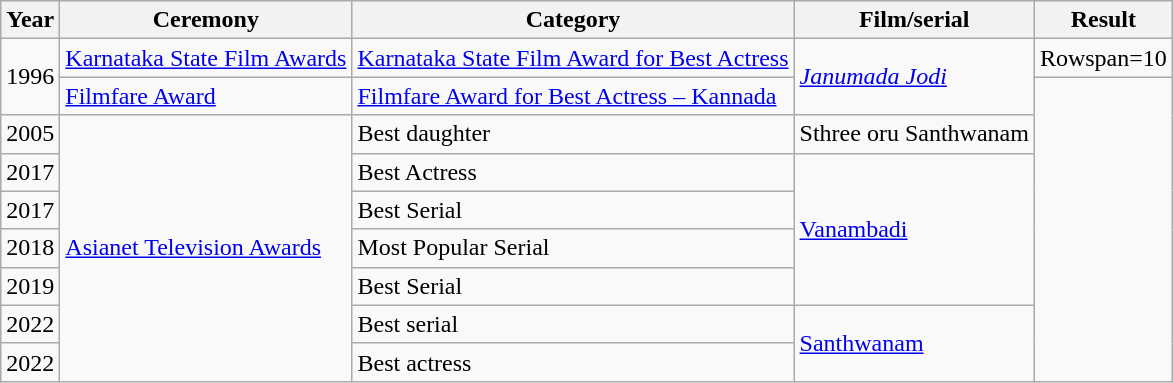<table class="wikitable plainrowheaders">
<tr>
<th scope="col">Year</th>
<th scope="col">Ceremony</th>
<th scope="col">Category</th>
<th scope="col">Film/serial</th>
<th scope="col">Result</th>
</tr>
<tr>
<td rowspan="2">1996</td>
<td><a href='#'>Karnataka State Film Awards</a></td>
<td><a href='#'>Karnataka State Film Award for Best Actress</a></td>
<td rowspan="2"><em><a href='#'>Janumada Jodi</a></em></td>
<td>Rowspan=10 </td>
</tr>
<tr>
<td><a href='#'>Filmfare Award</a></td>
<td><a href='#'>Filmfare Award for Best Actress – Kannada</a></td>
</tr>
<tr>
<td>2005</td>
<td Rowspan=8><a href='#'>Asianet Television Awards</a></td>
<td>Best daughter</td>
<td>Sthree oru Santhwanam</td>
</tr>
<tr>
<td>2017</td>
<td>Best Actress</td>
<td rowspan=4><a href='#'>Vanambadi</a></td>
</tr>
<tr>
<td>2017</td>
<td>Best Serial</td>
</tr>
<tr>
<td>2018</td>
<td>Most Popular Serial</td>
</tr>
<tr>
<td>2019</td>
<td>Best Serial</td>
</tr>
<tr>
<td>2022</td>
<td>Best serial</td>
<td rowspan=2><a href='#'>Santhwanam</a></td>
</tr>
<tr>
<td>2022</td>
<td>Best actress</td>
</tr>
</table>
